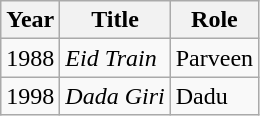<table class="wikitable sortable plainrowheaders">
<tr style="text-align:center;">
<th scope="col">Year</th>
<th scope="col">Title</th>
<th scope="col">Role</th>
</tr>
<tr>
<td>1988</td>
<td><em>Eid Train</em></td>
<td>Parveen</td>
</tr>
<tr>
<td>1998</td>
<td><em>Dada Giri</em></td>
<td>Dadu</td>
</tr>
</table>
